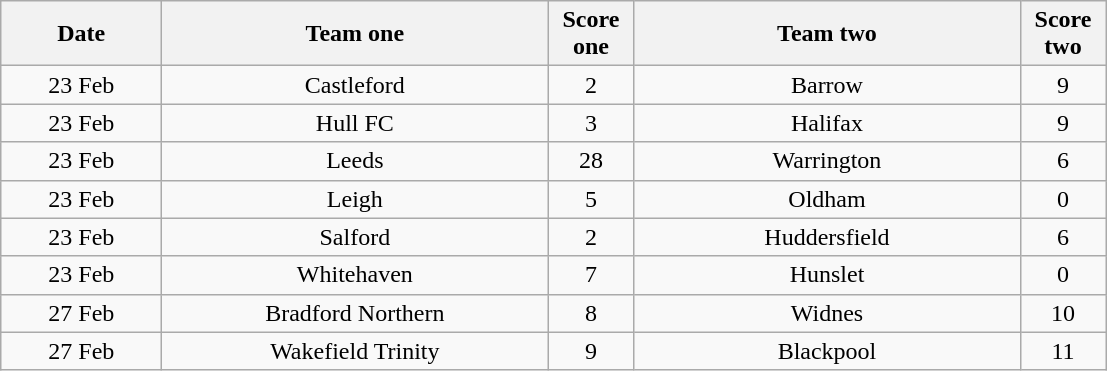<table class="wikitable" style="text-align: center">
<tr>
<th width=100>Date</th>
<th width=250>Team one</th>
<th width=50>Score one</th>
<th width=250>Team two</th>
<th width=50>Score two</th>
</tr>
<tr>
<td>23 Feb</td>
<td>Castleford</td>
<td>2</td>
<td>Barrow</td>
<td>9</td>
</tr>
<tr>
<td>23 Feb</td>
<td>Hull FC</td>
<td>3</td>
<td>Halifax</td>
<td>9</td>
</tr>
<tr>
<td>23 Feb</td>
<td>Leeds</td>
<td>28</td>
<td>Warrington</td>
<td>6</td>
</tr>
<tr>
<td>23 Feb</td>
<td>Leigh</td>
<td>5</td>
<td>Oldham</td>
<td>0</td>
</tr>
<tr>
<td>23 Feb</td>
<td>Salford</td>
<td>2</td>
<td>Huddersfield</td>
<td>6</td>
</tr>
<tr>
<td>23 Feb</td>
<td>Whitehaven</td>
<td>7</td>
<td>Hunslet</td>
<td>0</td>
</tr>
<tr>
<td>27 Feb</td>
<td>Bradford Northern</td>
<td>8</td>
<td>Widnes</td>
<td>10</td>
</tr>
<tr>
<td>27 Feb</td>
<td>Wakefield Trinity</td>
<td>9</td>
<td>Blackpool</td>
<td>11</td>
</tr>
</table>
